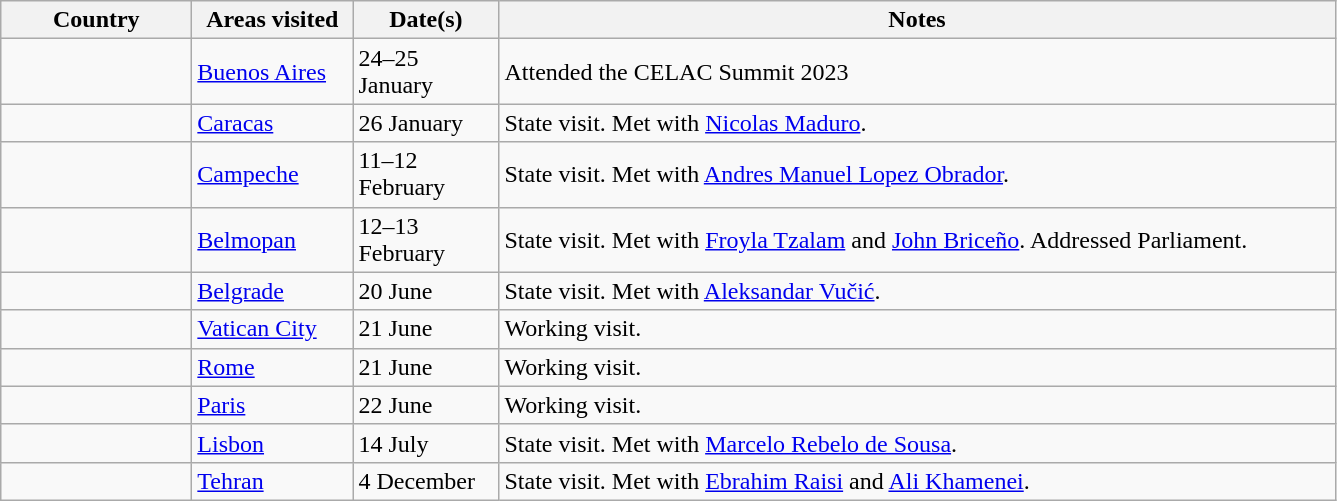<table class="wikitable">
<tr>
<th style="width:120px;">Country</th>
<th style="width:100px;">Areas visited</th>
<th style="width:90px;">Date(s)</th>
<th style="width:550px;">Notes</th>
</tr>
<tr>
<td></td>
<td><a href='#'>Buenos Aires</a></td>
<td>24–25 January</td>
<td>Attended the CELAC Summit 2023</td>
</tr>
<tr>
<td></td>
<td><a href='#'>Caracas</a></td>
<td>26 January</td>
<td>State visit. Met with <a href='#'>Nicolas Maduro</a>.</td>
</tr>
<tr>
<td></td>
<td><a href='#'>Campeche</a></td>
<td>11–12 February</td>
<td>State visit. Met with <a href='#'>Andres Manuel Lopez Obrador</a>.</td>
</tr>
<tr>
<td></td>
<td><a href='#'>Belmopan</a></td>
<td>12–13 February</td>
<td>State visit. Met with <a href='#'>Froyla Tzalam</a> and <a href='#'>John Briceño</a>. Addressed Parliament.</td>
</tr>
<tr>
<td></td>
<td><a href='#'>Belgrade</a></td>
<td>20 June</td>
<td>State visit. Met with <a href='#'>Aleksandar Vučić</a>.</td>
</tr>
<tr>
<td></td>
<td><a href='#'>Vatican City</a></td>
<td>21 June</td>
<td>Working visit.</td>
</tr>
<tr>
<td></td>
<td><a href='#'>Rome</a></td>
<td>21 June</td>
<td>Working visit.</td>
</tr>
<tr>
<td></td>
<td><a href='#'>Paris</a></td>
<td>22 June</td>
<td>Working visit.</td>
</tr>
<tr>
<td></td>
<td><a href='#'>Lisbon</a></td>
<td>14 July</td>
<td>State visit. Met with <a href='#'>Marcelo Rebelo de Sousa</a>.</td>
</tr>
<tr>
<td></td>
<td><a href='#'>Tehran</a></td>
<td>4 December</td>
<td>State visit. Met with <a href='#'>Ebrahim Raisi</a> and <a href='#'>Ali Khamenei</a>.</td>
</tr>
</table>
